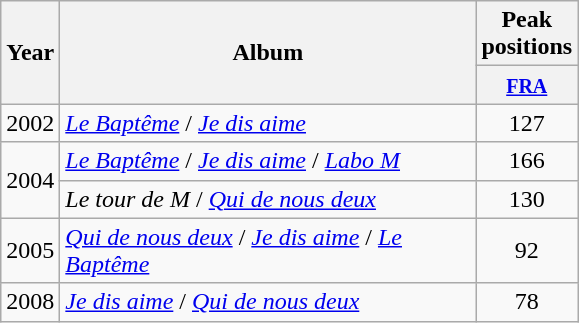<table class="wikitable">
<tr>
<th align="center" rowspan="2" width="10">Year</th>
<th align="center" rowspan="2" width="270">Album</th>
<th align="center" colspan="1" width="30">Peak positions</th>
</tr>
<tr>
<th width="20"><small><a href='#'>FRA</a></small><br></th>
</tr>
<tr>
<td align="center">2002</td>
<td><em><a href='#'>Le Baptême</a></em> / <em><a href='#'>Je dis aime</a></em></td>
<td align="center">127</td>
</tr>
<tr>
<td align="center" rowspan="2">2004</td>
<td><em><a href='#'>Le Baptême</a></em> / <em><a href='#'>Je dis aime</a></em> / <em><a href='#'>Labo M</a></em></td>
<td align="center">166</td>
</tr>
<tr>
<td><em>Le tour de M</em> / <em><a href='#'>Qui de nous deux</a></em></td>
<td align="center">130</td>
</tr>
<tr>
<td align="center">2005</td>
<td><em><a href='#'>Qui de nous deux</a></em> / <em><a href='#'>Je dis aime</a></em> / <em><a href='#'>Le Baptême</a></em></td>
<td align="center">92</td>
</tr>
<tr>
<td align="center">2008</td>
<td><em><a href='#'>Je dis aime</a></em> / <em><a href='#'>Qui de nous deux</a></em></td>
<td align="center">78</td>
</tr>
</table>
